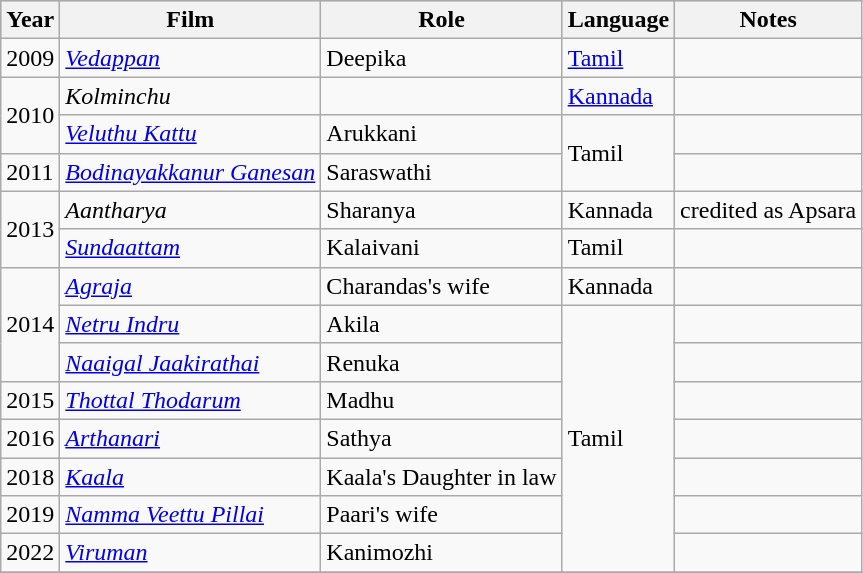<table class="wikitable sortable">
<tr style="background:#cccccf; text-align:center;">
<th>Year</th>
<th>Film</th>
<th>Role</th>
<th>Language</th>
<th>Notes</th>
</tr>
<tr>
<td>2009</td>
<td><em><a href='#'>Vedappan</a></em></td>
<td>Deepika</td>
<td><a href='#'>Tamil</a></td>
<td></td>
</tr>
<tr>
<td rowspan="2">2010</td>
<td><em>Kolminchu</em></td>
<td></td>
<td><a href='#'>Kannada</a></td>
<td></td>
</tr>
<tr>
<td><em><a href='#'>Veluthu Kattu</a></em></td>
<td>Arukkani</td>
<td rowspan="2">Tamil</td>
<td></td>
</tr>
<tr>
<td>2011</td>
<td><em><a href='#'>Bodinayakkanur Ganesan</a></em></td>
<td>Saraswathi</td>
<td></td>
</tr>
<tr>
<td rowspan="2">2013</td>
<td><em>Aantharya</em></td>
<td>Sharanya</td>
<td>Kannada</td>
<td>credited as Apsara</td>
</tr>
<tr>
<td><em><a href='#'>Sundaattam</a></em></td>
<td>Kalaivani</td>
<td>Tamil</td>
<td></td>
</tr>
<tr>
<td rowspan="3">2014</td>
<td><em><a href='#'>Agraja</a></em></td>
<td>Charandas's wife</td>
<td>Kannada</td>
<td></td>
</tr>
<tr>
<td><em><a href='#'>Netru Indru</a></em></td>
<td>Akila</td>
<td rowspan="7">Tamil</td>
<td></td>
</tr>
<tr>
<td><em><a href='#'>Naaigal Jaakirathai</a></em></td>
<td>Renuka</td>
<td></td>
</tr>
<tr>
<td>2015</td>
<td><em><a href='#'>Thottal Thodarum</a></em></td>
<td>Madhu</td>
<td></td>
</tr>
<tr>
<td>2016</td>
<td><em><a href='#'>Arthanari</a></em></td>
<td>Sathya</td>
<td></td>
</tr>
<tr>
<td>2018</td>
<td><em><a href='#'>Kaala</a></em></td>
<td>Kaala's Daughter in law</td>
<td></td>
</tr>
<tr>
<td>2019</td>
<td><em><a href='#'>Namma Veettu Pillai</a></em></td>
<td>Paari's wife</td>
<td></td>
</tr>
<tr>
<td>2022</td>
<td><em><a href='#'>Viruman</a></em></td>
<td>Kanimozhi</td>
<td></td>
</tr>
<tr>
</tr>
</table>
